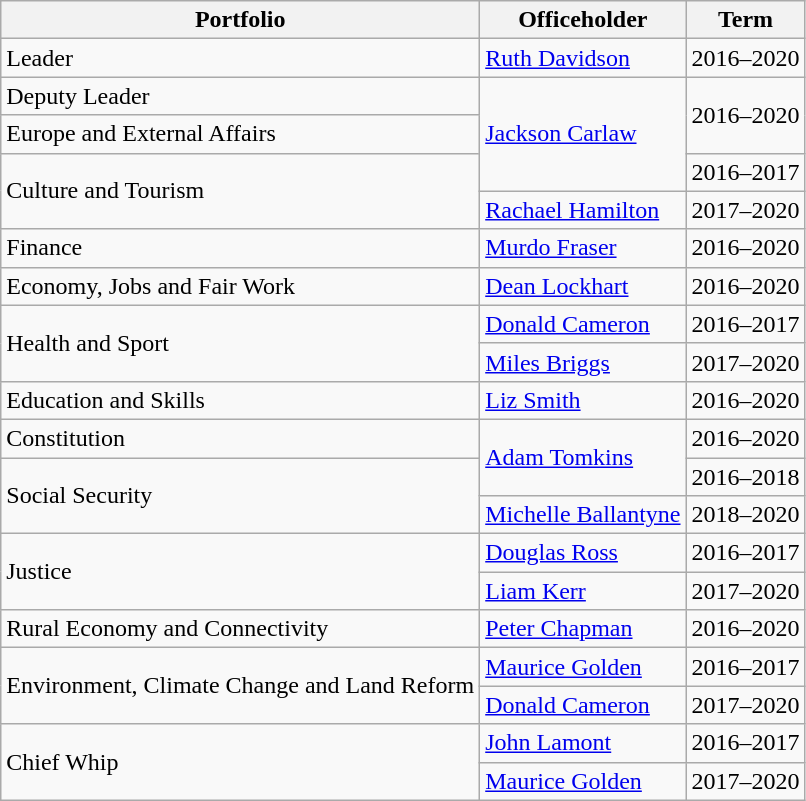<table class="wikitable">
<tr>
<th>Portfolio</th>
<th>Officeholder</th>
<th>Term</th>
</tr>
<tr>
<td>Leader</td>
<td><a href='#'>Ruth Davidson</a></td>
<td>2016–2020</td>
</tr>
<tr>
<td>Deputy Leader</td>
<td rowspan="3"><a href='#'>Jackson Carlaw</a></td>
<td rowspan="2">2016–2020</td>
</tr>
<tr>
<td>Europe and External Affairs</td>
</tr>
<tr>
<td rowspan="2">Culture and Tourism</td>
<td>2016–2017</td>
</tr>
<tr>
<td><a href='#'>Rachael Hamilton</a></td>
<td>2017–2020</td>
</tr>
<tr>
<td>Finance</td>
<td><a href='#'>Murdo Fraser</a></td>
<td>2016–2020</td>
</tr>
<tr>
<td>Economy, Jobs and Fair Work</td>
<td><a href='#'>Dean Lockhart</a></td>
<td>2016–2020</td>
</tr>
<tr>
<td rowspan="2">Health and Sport</td>
<td><a href='#'>Donald Cameron</a></td>
<td>2016–2017</td>
</tr>
<tr>
<td><a href='#'>Miles Briggs</a></td>
<td>2017–2020</td>
</tr>
<tr>
<td>Education and Skills</td>
<td><a href='#'>Liz Smith</a></td>
<td>2016–2020</td>
</tr>
<tr>
<td>Constitution</td>
<td rowspan="2"><a href='#'>Adam Tomkins</a></td>
<td>2016–2020</td>
</tr>
<tr>
<td rowspan="2">Social Security</td>
<td>2016–2018</td>
</tr>
<tr>
<td><a href='#'>Michelle Ballantyne</a></td>
<td>2018–2020</td>
</tr>
<tr>
<td rowspan="2">Justice</td>
<td><a href='#'>Douglas Ross</a></td>
<td>2016–2017</td>
</tr>
<tr>
<td><a href='#'>Liam Kerr</a></td>
<td>2017–2020</td>
</tr>
<tr>
<td>Rural Economy and Connectivity</td>
<td><a href='#'>Peter Chapman</a></td>
<td>2016–2020</td>
</tr>
<tr>
<td rowspan="2">Environment, Climate Change and Land Reform</td>
<td><a href='#'>Maurice Golden</a></td>
<td>2016–2017</td>
</tr>
<tr>
<td><a href='#'>Donald Cameron</a></td>
<td>2017–2020</td>
</tr>
<tr>
<td rowspan="2">Chief Whip</td>
<td><a href='#'>John Lamont</a></td>
<td>2016–2017</td>
</tr>
<tr>
<td><a href='#'>Maurice Golden</a></td>
<td>2017–2020</td>
</tr>
</table>
